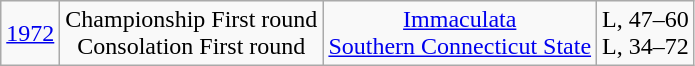<table class="wikitable">
<tr align="center">
<td><a href='#'>1972</a></td>
<td>Championship First round<br>Consolation First round</td>
<td><a href='#'>Immaculata</a><br><a href='#'>Southern Connecticut State</a></td>
<td>L, 47–60<br>L, 34–72</td>
</tr>
</table>
